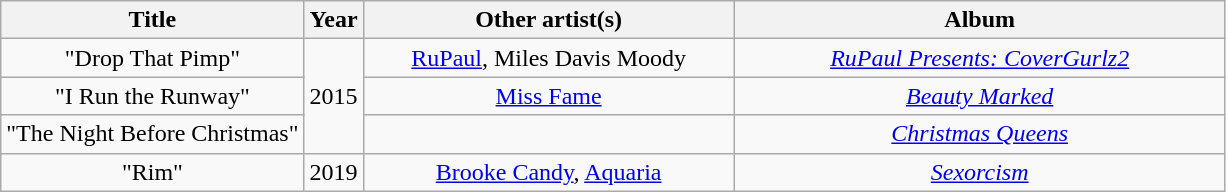<table class="wikitable plainrowheaders" style="text-align:center;">
<tr>
<th>Title</th>
<th scope="col">Year</th>
<th scope="col" style="width:15em;">Other artist(s)</th>
<th scope="col" style="width:20em;">Album</th>
</tr>
<tr>
<td>"Drop That Pimp"</td>
<td rowspan="3">2015</td>
<td><a href='#'>RuPaul</a>, Miles Davis Moody</td>
<td><em><a href='#'>RuPaul Presents: CoverGurlz2</a></em></td>
</tr>
<tr>
<td>"I Run the Runway"</td>
<td><a href='#'>Miss Fame</a></td>
<td><em><a href='#'>Beauty Marked</a></em></td>
</tr>
<tr>
<td>"The Night Before Christmas"</td>
<td></td>
<td><em><a href='#'>Christmas Queens</a></em></td>
</tr>
<tr>
<td>"Rim"</td>
<td>2019</td>
<td><a href='#'>Brooke Candy</a>, <a href='#'>Aquaria</a></td>
<td><em><a href='#'>Sexorcism</a></em></td>
</tr>
</table>
